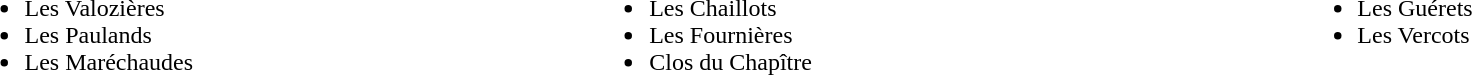<table border="0" width="100%">
<tr ---- valign="top">
<td width="33%"><br><ul><li>Les Valozières</li><li>Les Paulands</li><li>Les Maréchaudes</li></ul></td>
<td><br><ul><li>Les Chaillots</li><li>Les Fournières</li><li>Clos du Chapître</li></ul></td>
<td><br><ul><li>Les Guérets</li><li>Les Vercots</li></ul></td>
</tr>
</table>
